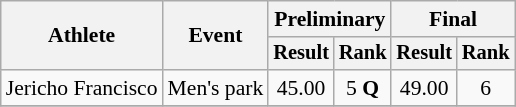<table class=wikitable style=font-size:90%;text-align:center>
<tr>
<th rowspan=2>Athlete</th>
<th rowspan=2>Event</th>
<th colspan=2>Preliminary</th>
<th colspan=2>Final</th>
</tr>
<tr style="font-size:95%">
<th>Result</th>
<th>Rank</th>
<th>Result</th>
<th>Rank</th>
</tr>
<tr>
<td align=left>Jericho Francisco</td>
<td align=left>Men's park</td>
<td>45.00</td>
<td>5 <strong>Q</strong></td>
<td>49.00</td>
<td>6</td>
</tr>
<tr>
</tr>
</table>
